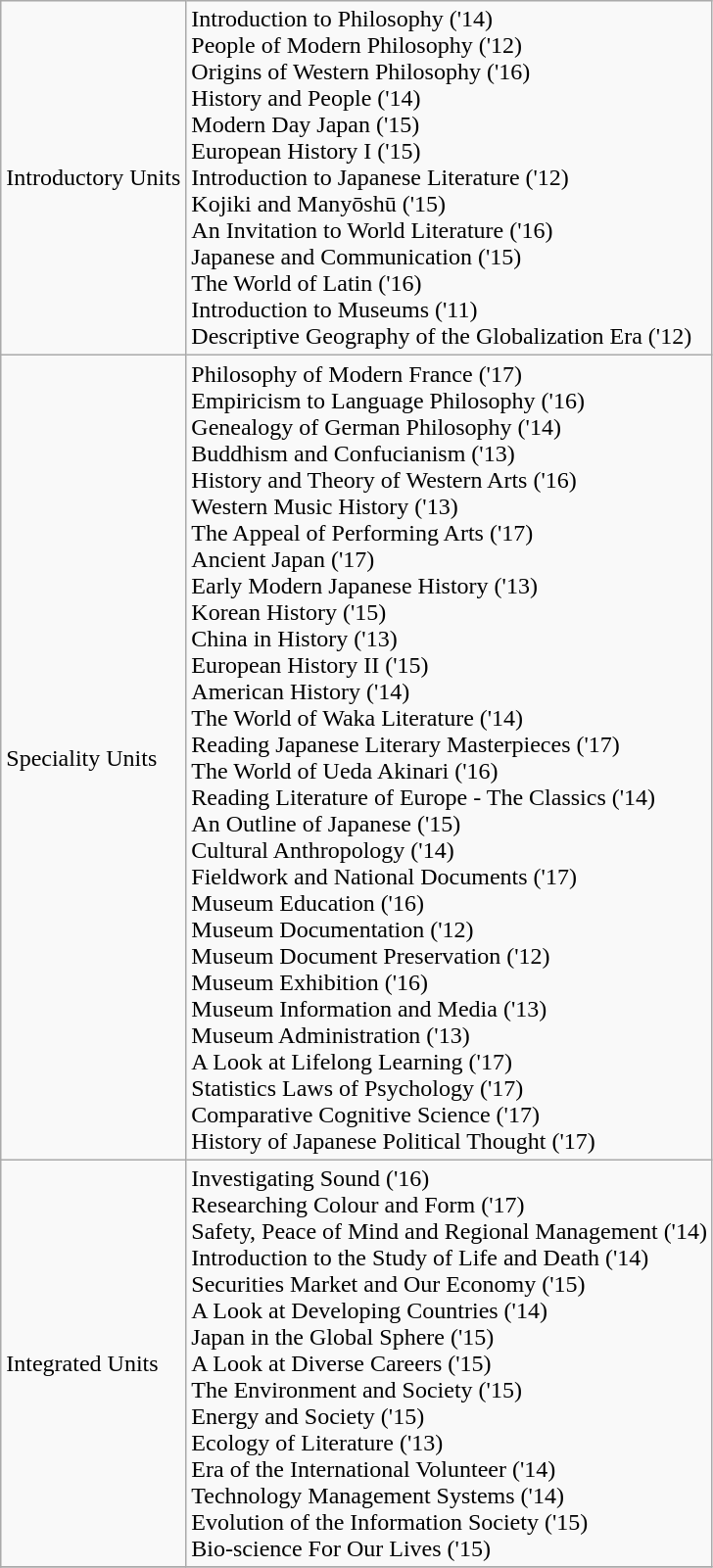<table class="wikitable">
<tr>
<td>Introductory Units</td>
<td>Introduction to Philosophy ('14)<br>People of Modern Philosophy ('12)<br>Origins of Western Philosophy ('16)<br>History and People ('14)<br>Modern Day Japan ('15)<br>European History I ('15)<br>Introduction to Japanese Literature ('12)<br>Kojiki and Manyōshū ('15)<br>An Invitation to World Literature ('16)<br>Japanese and Communication ('15)<br>The World of Latin ('16)<br>Introduction to Museums ('11)<br>Descriptive Geography of the Globalization Era ('12)</td>
</tr>
<tr>
<td>Speciality Units</td>
<td>Philosophy of Modern France ('17)<br>Empiricism to Language Philosophy ('16)<br>Genealogy of German Philosophy ('14)<br>Buddhism and Confucianism ('13)<br>History and Theory of Western Arts ('16)<br>Western Music History ('13)<br>The Appeal of Performing Arts ('17)<br>Ancient Japan ('17)<br>Early Modern Japanese History ('13)<br>Korean History ('15)<br>China in History ('13)<br>European History II ('15)<br>American History ('14)<br>The World of Waka Literature ('14)<br>Reading Japanese Literary Masterpieces ('17)<br>The World of Ueda Akinari ('16)<br>Reading Literature of Europe - The Classics ('14)<br>An Outline of Japanese ('15)<br>Cultural Anthropology ('14)<br>Fieldwork and National Documents ('17)<br>Museum Education ('16)<br>Museum Documentation ('12)<br>Museum Document Preservation ('12)<br>Museum Exhibition ('16)<br>Museum Information and Media ('13)<br>Museum Administration ('13)<br>A Look at Lifelong Learning ('17)<br>Statistics Laws of Psychology ('17)<br>Comparative Cognitive Science ('17)<br>History of Japanese Political Thought ('17)</td>
</tr>
<tr>
<td>Integrated Units</td>
<td>Investigating Sound ('16)<br>Researching Colour and Form ('17)<br>Safety, Peace of Mind and Regional Management ('14)<br>Introduction to the Study of Life and Death ('14)<br>Securities Market and Our Economy ('15)<br>A Look at Developing Countries ('14)<br>Japan in the Global Sphere ('15)<br>A Look at Diverse Careers ('15)<br>The Environment and Society ('15)<br>Energy and Society ('15)<br>Ecology of Literature ('13)<br>Era of the International Volunteer ('14)<br>Technology Management Systems ('14)<br>Evolution of the Information Society ('15)<br>Bio-science For Our Lives ('15)</td>
</tr>
<tr>
</tr>
</table>
